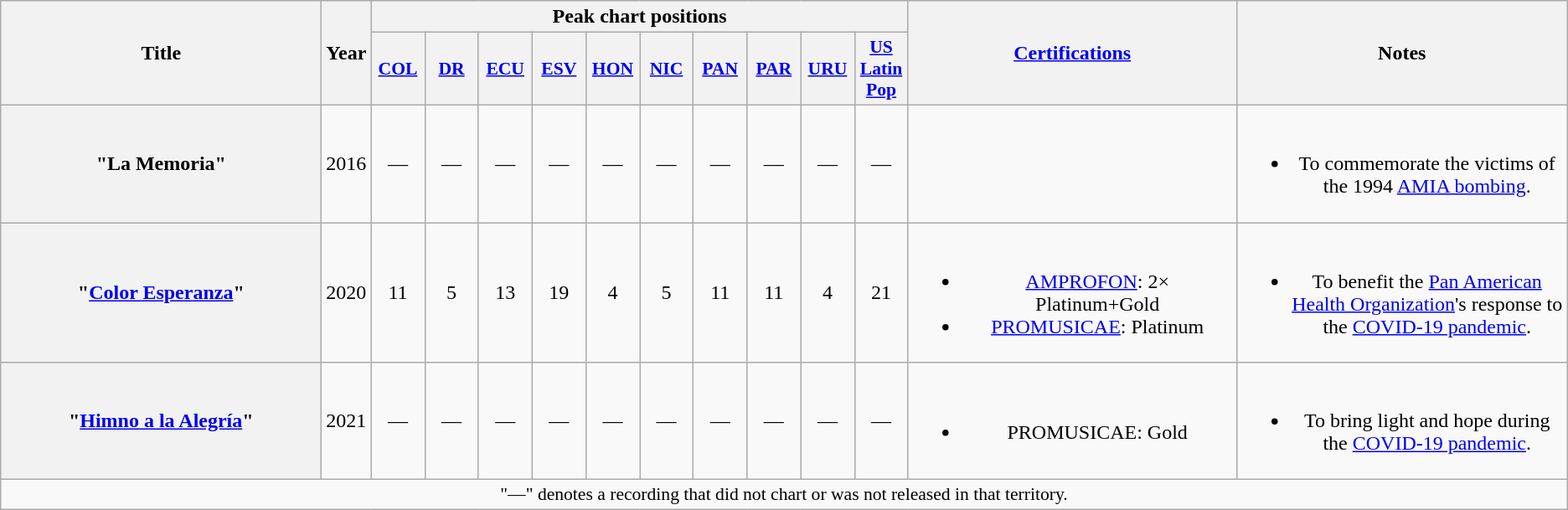<table class="wikitable plainrowheaders" style="text-align:center;">
<tr>
<th scope="col" rowspan="2" style="width:15.5em;">Title</th>
<th scope="col" rowspan="2" style="width:1em;">Year</th>
<th scope="col" colspan="10">Peak chart positions</th>
<th scope="col" rowspan="2"><a href='#'>Certifications</a></th>
<th scope="col" rowspan="2" style="width:16em;">Notes</th>
</tr>
<tr>
<th scope="col" style="width:2.5em;font-size:90%;"><a href='#'>COL</a><br></th>
<th scope="col" style="width:2.5em;font-size:90%;"><a href='#'>DR</a><br></th>
<th scope="col" style="width:2.5em;font-size:90%;"><a href='#'>ECU</a><br></th>
<th scope="col" style="width:2.5em;font-size:90%;"><a href='#'>ESV</a><br></th>
<th scope="col" style="width:2.5em;font-size:90%;"><a href='#'>HON</a><br></th>
<th scope="col" style="width:2.5em;font-size:90%;"><a href='#'>NIC</a><br></th>
<th scope="col" style="width:2.5em;font-size:90%;"><a href='#'>PAN</a><br></th>
<th scope="col" style="width:2.5em;font-size:90%;"><a href='#'>PAR</a><br></th>
<th scope="col" style="width:2.5em;font-size:90%;"><a href='#'>URU</a><br></th>
<th scope="col" style="width:2.5em;font-size:90%;"><a href='#'>US<br>Latin<br>Pop</a><br></th>
</tr>
<tr>
<th scope="row">"La Memoria"<br></th>
<td>2016</td>
<td>—</td>
<td>—</td>
<td>—</td>
<td>—</td>
<td>—</td>
<td>—</td>
<td>—</td>
<td>—</td>
<td>—</td>
<td>—</td>
<td></td>
<td><br><ul><li>To commemorate the victims of the 1994 <a href='#'>AMIA bombing</a>.</li></ul></td>
</tr>
<tr>
<th scope="row">"<a href='#'>Color Esperanza</a>"<br></th>
<td>2020</td>
<td>11</td>
<td>5</td>
<td>13</td>
<td>19</td>
<td>4</td>
<td>5</td>
<td>11</td>
<td>11</td>
<td>4</td>
<td>21</td>
<td><br><ul><li><a href='#'>AMPROFON</a>: 2× Platinum+Gold</li><li><a href='#'>PROMUSICAE</a>: Platinum</li></ul></td>
<td><br><ul><li>To benefit the <a href='#'>Pan American Health Organization</a>'s response to the <a href='#'>COVID-19 pandemic</a>.</li></ul></td>
</tr>
<tr>
<th scope="row">"<a href='#'>Himno a la Alegría</a>"<br></th>
<td>2021</td>
<td>—</td>
<td>—</td>
<td>—</td>
<td>—</td>
<td>—</td>
<td>—</td>
<td>—</td>
<td>—</td>
<td>—</td>
<td>—</td>
<td><br><ul><li>PROMUSICAE: Gold</li></ul></td>
<td><br><ul><li>To bring light and hope during the <a href='#'>COVID-19 pandemic</a>.</li></ul></td>
</tr>
<tr>
<td colspan="14" style="font-size:90%">"—" denotes a recording that did not chart or was not released in that territory.</td>
</tr>
</table>
